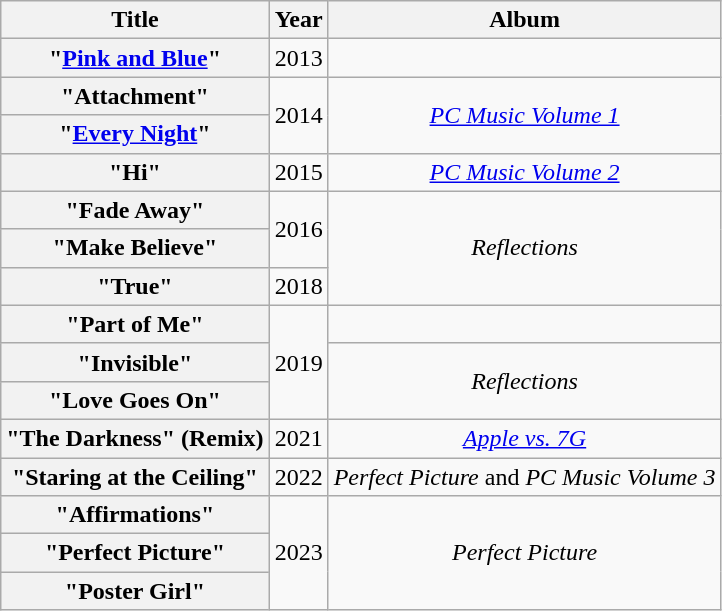<table class="wikitable plainrowheaders" style="text-align:center">
<tr>
<th scope="col">Title</th>
<th scope="col">Year</th>
<th scope="col">Album</th>
</tr>
<tr>
<th scope="row">"<a href='#'>Pink and Blue</a>"</th>
<td>2013</td>
<td></td>
</tr>
<tr>
<th scope="row">"Attachment"</th>
<td rowspan="2">2014</td>
<td rowspan="2"><em><a href='#'>PC Music Volume 1</a></em></td>
</tr>
<tr>
<th scope="row">"<a href='#'>Every Night</a>"</th>
</tr>
<tr>
<th scope="row">"Hi"</th>
<td>2015</td>
<td><em><a href='#'>PC Music Volume 2</a></em></td>
</tr>
<tr>
<th scope="row">"Fade Away"</th>
<td rowspan="2">2016</td>
<td rowspan="3"><em>Reflections</em></td>
</tr>
<tr>
<th scope="row">"Make Believe"</th>
</tr>
<tr>
<th scope="row">"True"</th>
<td>2018</td>
</tr>
<tr>
<th scope="row">"Part of Me"<br></th>
<td rowspan="3">2019</td>
<td></td>
</tr>
<tr>
<th scope="row">"Invisible"</th>
<td rowspan="2"><em>Reflections</em></td>
</tr>
<tr>
<th scope="row">"Love Goes On"</th>
</tr>
<tr>
<th scope="row">"The Darkness" (Remix)<br></th>
<td>2021</td>
<td><em><a href='#'>Apple vs. 7G</a></em></td>
</tr>
<tr>
<th scope="row">"Staring at the Ceiling"</th>
<td>2022</td>
<td><em>Perfect Picture</em> and <em>PC Music Volume 3</em></td>
</tr>
<tr>
<th scope="row">"Affirmations"</th>
<td rowspan="3">2023</td>
<td rowspan="3"><em>Perfect Picture</em></td>
</tr>
<tr>
<th scope="row">"Perfect Picture"</th>
</tr>
<tr>
<th scope="row">"Poster Girl"</th>
</tr>
</table>
